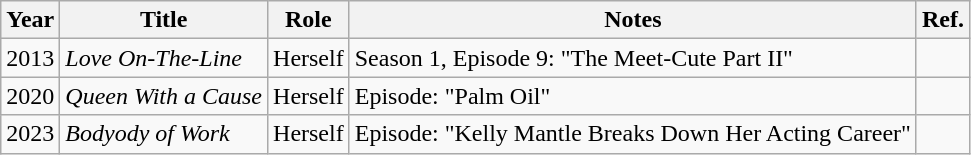<table class="wikitable sortable">
<tr>
<th>Year</th>
<th>Title</th>
<th>Role</th>
<th class="unsortable">Notes</th>
<th class="unsortable">Ref.</th>
</tr>
<tr>
<td>2013</td>
<td><em>Love On-The-Line</em></td>
<td>Herself</td>
<td>Season 1, Episode 9: "The Meet-Cute Part II"</td>
<td></td>
</tr>
<tr>
<td>2020</td>
<td><em>Queen With a Cause</em></td>
<td>Herself</td>
<td>Episode: "Palm Oil"</td>
<td style="text-align: center;"></td>
</tr>
<tr>
<td>2023</td>
<td><em>Bodyody of Work</em></td>
<td>Herself</td>
<td>Episode: "Kelly Mantle Breaks Down Her Acting Career"</td>
<td></td>
</tr>
</table>
